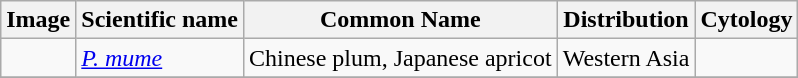<table class="wikitable">
<tr>
<th>Image</th>
<th>Scientific name</th>
<th>Common Name</th>
<th>Distribution</th>
<th>Cytology</th>
</tr>
<tr>
<td></td>
<td><em><a href='#'>P. mume</a></em></td>
<td>Chinese plum, Japanese apricot</td>
<td>Western Asia</td>
<td></td>
</tr>
<tr>
</tr>
</table>
